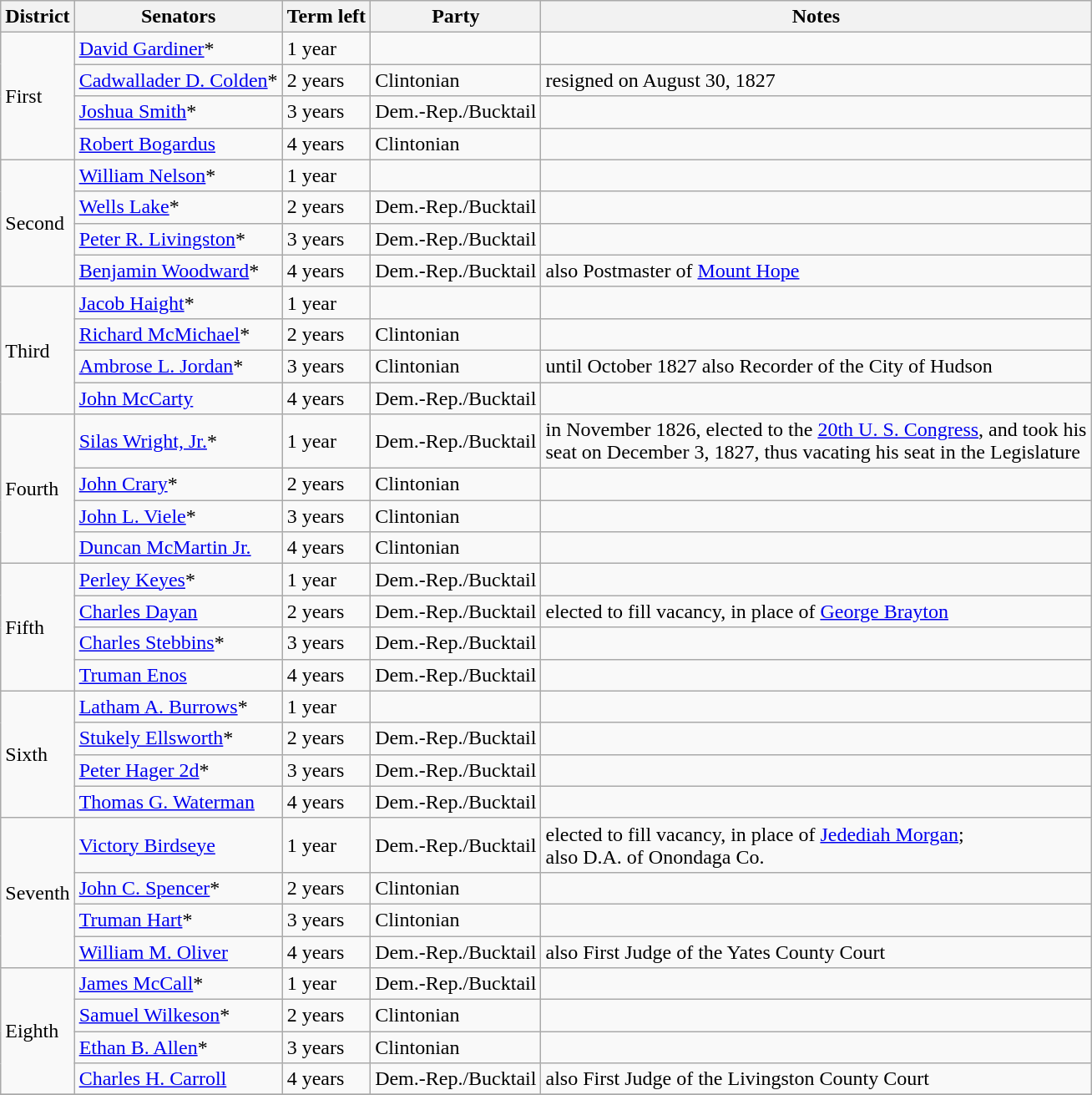<table class=wikitable>
<tr>
<th>District</th>
<th>Senators</th>
<th>Term left</th>
<th>Party</th>
<th>Notes</th>
</tr>
<tr>
<td rowspan="4">First</td>
<td><a href='#'>David Gardiner</a>*</td>
<td>1 year</td>
<td></td>
<td></td>
</tr>
<tr>
<td><a href='#'>Cadwallader D. Colden</a>*</td>
<td>2 years</td>
<td>Clintonian</td>
<td>resigned on August 30, 1827</td>
</tr>
<tr>
<td><a href='#'>Joshua Smith</a>*</td>
<td>3 years</td>
<td>Dem.-Rep./Bucktail</td>
<td></td>
</tr>
<tr>
<td><a href='#'>Robert Bogardus</a></td>
<td>4 years</td>
<td>Clintonian</td>
<td></td>
</tr>
<tr>
<td rowspan="4">Second</td>
<td><a href='#'>William Nelson</a>*</td>
<td>1 year</td>
<td></td>
<td></td>
</tr>
<tr>
<td><a href='#'>Wells Lake</a>*</td>
<td>2 years</td>
<td>Dem.-Rep./Bucktail</td>
<td></td>
</tr>
<tr>
<td><a href='#'>Peter R. Livingston</a>*</td>
<td>3 years</td>
<td>Dem.-Rep./Bucktail</td>
<td></td>
</tr>
<tr>
<td><a href='#'>Benjamin Woodward</a>*</td>
<td>4 years</td>
<td>Dem.-Rep./Bucktail</td>
<td>also Postmaster of <a href='#'>Mount Hope</a></td>
</tr>
<tr>
<td rowspan="4">Third</td>
<td><a href='#'>Jacob Haight</a>*</td>
<td>1 year</td>
<td></td>
<td></td>
</tr>
<tr>
<td><a href='#'>Richard McMichael</a>*</td>
<td>2 years</td>
<td>Clintonian</td>
<td></td>
</tr>
<tr>
<td><a href='#'>Ambrose L. Jordan</a>*</td>
<td>3 years</td>
<td>Clintonian</td>
<td>until October 1827 also Recorder of the City of Hudson</td>
</tr>
<tr>
<td><a href='#'>John McCarty</a></td>
<td>4 years</td>
<td>Dem.-Rep./Bucktail</td>
<td></td>
</tr>
<tr>
<td rowspan="4">Fourth</td>
<td><a href='#'>Silas Wright, Jr.</a>*</td>
<td>1 year</td>
<td>Dem.-Rep./Bucktail</td>
<td>in November 1826, elected to the <a href='#'>20th U. S. Congress</a>, and took his <br>seat on December 3, 1827, thus vacating his seat in the Legislature</td>
</tr>
<tr>
<td><a href='#'>John Crary</a>*</td>
<td>2 years</td>
<td>Clintonian</td>
<td></td>
</tr>
<tr>
<td><a href='#'>John L. Viele</a>*</td>
<td>3 years</td>
<td>Clintonian</td>
<td></td>
</tr>
<tr>
<td><a href='#'>Duncan McMartin Jr.</a></td>
<td>4 years</td>
<td>Clintonian</td>
<td></td>
</tr>
<tr>
<td rowspan="4">Fifth</td>
<td><a href='#'>Perley Keyes</a>*</td>
<td>1 year</td>
<td>Dem.-Rep./Bucktail</td>
<td></td>
</tr>
<tr>
<td><a href='#'>Charles Dayan</a></td>
<td>2 years</td>
<td>Dem.-Rep./Bucktail</td>
<td>elected to fill vacancy, in place of <a href='#'>George Brayton</a></td>
</tr>
<tr>
<td><a href='#'>Charles Stebbins</a>*</td>
<td>3 years</td>
<td>Dem.-Rep./Bucktail</td>
<td></td>
</tr>
<tr>
<td><a href='#'>Truman Enos</a></td>
<td>4 years</td>
<td>Dem.-Rep./Bucktail</td>
<td></td>
</tr>
<tr>
<td rowspan="4">Sixth</td>
<td><a href='#'>Latham A. Burrows</a>*</td>
<td>1 year</td>
<td></td>
<td></td>
</tr>
<tr>
<td><a href='#'>Stukely Ellsworth</a>*</td>
<td>2 years</td>
<td>Dem.-Rep./Bucktail</td>
<td></td>
</tr>
<tr>
<td><a href='#'>Peter Hager 2d</a>*</td>
<td>3 years</td>
<td>Dem.-Rep./Bucktail</td>
<td></td>
</tr>
<tr>
<td><a href='#'>Thomas G. Waterman</a></td>
<td>4 years</td>
<td>Dem.-Rep./Bucktail</td>
<td></td>
</tr>
<tr>
<td rowspan="4">Seventh</td>
<td><a href='#'>Victory Birdseye</a></td>
<td>1 year</td>
<td>Dem.-Rep./Bucktail</td>
<td>elected to fill vacancy, in place of <a href='#'>Jedediah Morgan</a>; <br>also D.A. of Onondaga Co.</td>
</tr>
<tr>
<td><a href='#'>John C. Spencer</a>*</td>
<td>2 years</td>
<td>Clintonian</td>
<td></td>
</tr>
<tr>
<td><a href='#'>Truman Hart</a>*</td>
<td>3 years</td>
<td>Clintonian</td>
<td></td>
</tr>
<tr>
<td><a href='#'>William M. Oliver</a></td>
<td>4 years</td>
<td>Dem.-Rep./Bucktail</td>
<td>also First Judge of the Yates County Court</td>
</tr>
<tr>
<td rowspan="4">Eighth</td>
<td><a href='#'>James McCall</a>*</td>
<td>1 year</td>
<td>Dem.-Rep./Bucktail</td>
<td></td>
</tr>
<tr>
<td><a href='#'>Samuel Wilkeson</a>*</td>
<td>2 years</td>
<td>Clintonian</td>
<td></td>
</tr>
<tr>
<td><a href='#'>Ethan B. Allen</a>*</td>
<td>3 years</td>
<td>Clintonian</td>
<td></td>
</tr>
<tr>
<td><a href='#'>Charles H. Carroll</a></td>
<td>4 years</td>
<td>Dem.-Rep./Bucktail</td>
<td>also First Judge of the Livingston County Court</td>
</tr>
<tr>
</tr>
</table>
